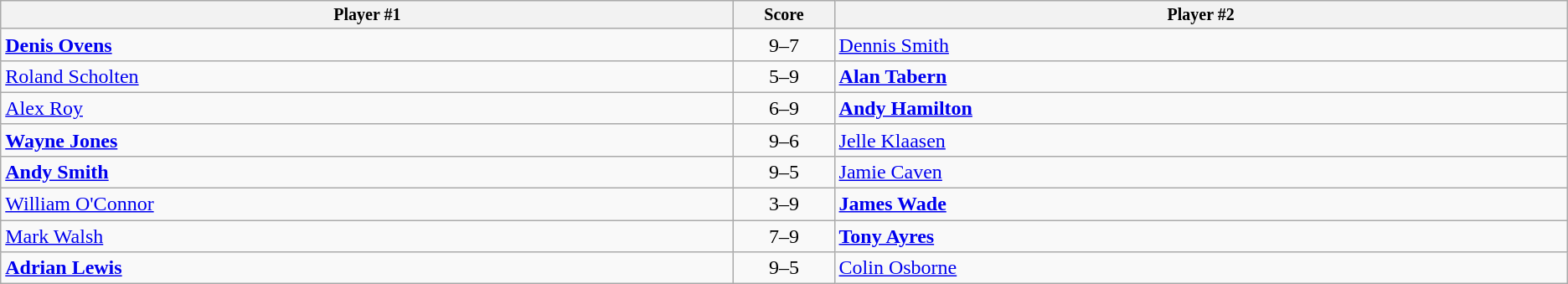<table class="wikitable">
<tr style="font-size:10pt;font-weight:bold">
<th width=22%>Player #1</th>
<th width=3%>Score</th>
<th width=22%>Player #2</th>
</tr>
<tr>
<td> <strong><a href='#'>Denis Ovens</a></strong></td>
<td align=center>9–7</td>
<td> <a href='#'>Dennis Smith</a></td>
</tr>
<tr>
<td> <a href='#'>Roland Scholten</a></td>
<td align=center>5–9</td>
<td> <strong><a href='#'>Alan Tabern</a></strong></td>
</tr>
<tr>
<td> <a href='#'>Alex Roy</a></td>
<td align=center>6–9</td>
<td> <strong><a href='#'>Andy Hamilton</a></strong></td>
</tr>
<tr>
<td> <strong><a href='#'>Wayne Jones</a></strong></td>
<td align=center>9–6</td>
<td> <a href='#'>Jelle Klaasen</a></td>
</tr>
<tr>
<td> <strong><a href='#'>Andy Smith</a></strong></td>
<td align=center>9–5</td>
<td> <a href='#'>Jamie Caven</a></td>
</tr>
<tr>
<td> <a href='#'>William O'Connor</a></td>
<td align=center>3–9</td>
<td> <strong><a href='#'>James Wade</a></strong></td>
</tr>
<tr>
<td> <a href='#'>Mark Walsh</a></td>
<td align=center>7–9</td>
<td> <strong><a href='#'>Tony Ayres</a></strong></td>
</tr>
<tr>
<td> <strong><a href='#'>Adrian Lewis</a></strong></td>
<td align=center>9–5</td>
<td> <a href='#'>Colin Osborne</a></td>
</tr>
</table>
